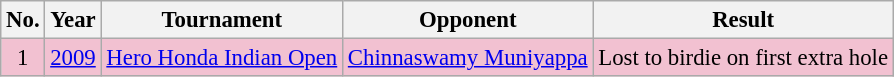<table class="wikitable" style="font-size:95%;">
<tr>
<th>No.</th>
<th>Year</th>
<th>Tournament</th>
<th>Opponent</th>
<th>Result</th>
</tr>
<tr style="background:#F2C1D1;">
<td align=center>1</td>
<td><a href='#'>2009</a></td>
<td><a href='#'>Hero Honda Indian Open</a></td>
<td> <a href='#'>Chinnaswamy Muniyappa</a></td>
<td>Lost to birdie on first extra hole</td>
</tr>
</table>
